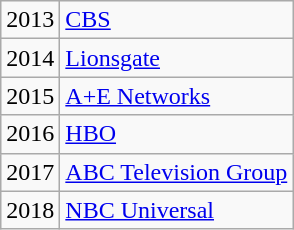<table class="wikitable">
<tr>
<td>2013</td>
<td><a href='#'>CBS</a></td>
</tr>
<tr>
<td>2014</td>
<td><a href='#'>Lionsgate</a></td>
</tr>
<tr>
<td>2015</td>
<td><a href='#'>A+E Networks</a></td>
</tr>
<tr>
<td>2016</td>
<td><a href='#'>HBO</a></td>
</tr>
<tr>
<td>2017</td>
<td><a href='#'>ABC Television Group</a></td>
</tr>
<tr>
<td>2018</td>
<td><a href='#'>NBC Universal</a></td>
</tr>
</table>
